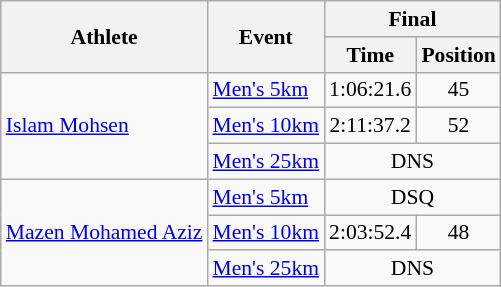<table class="wikitable" border="1" style="font-size:90%">
<tr>
<th rowspan=2>Athlete</th>
<th rowspan=2>Event</th>
<th colspan=2>Final</th>
</tr>
<tr>
<th>Time</th>
<th>Position</th>
</tr>
<tr>
<td rowspan=3><a href='#'>Islam Mohsen</a></td>
<td><a href='#'>Men's 5km</a></td>
<td align=center>1:06:21.6</td>
<td align=center>45</td>
</tr>
<tr>
<td><a href='#'>Men's 10km</a></td>
<td align=center>2:11:37.2</td>
<td align=center>52</td>
</tr>
<tr>
<td><a href='#'>Men's 25km</a></td>
<td align=center colspan=2>DNS</td>
</tr>
<tr>
<td rowspan=3><a href='#'>Mazen Mohamed Aziz</a></td>
<td><a href='#'>Men's 5km</a></td>
<td align=center colspan=2>DSQ</td>
</tr>
<tr>
<td><a href='#'>Men's 10km</a></td>
<td align=center>2:03:52.4</td>
<td align=center>48</td>
</tr>
<tr>
<td><a href='#'>Men's 25km</a></td>
<td align=center colspan=2>DNS</td>
</tr>
</table>
